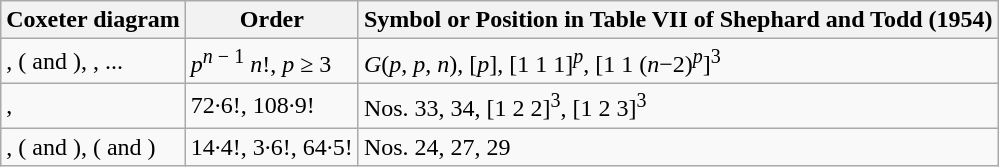<table class=wikitable>
<tr>
<th>Coxeter diagram</th>
<th>Order</th>
<th>Symbol or Position in Table VII of Shephard and Todd (1954)</th>
</tr>
<tr>
<td>, ( and ), ,  ...<br></td>
<td><em>p</em><sup><em>n</em> − 1</sup> <em>n</em>!, <em>p</em> ≥ 3</td>
<td><em>G</em>(<em>p</em>, <em>p</em>, <em>n</em>), [<em>p</em>], [1 1 1]<sup><em>p</em></sup>, [1 1 (<em>n</em>−2)<sup><em>p</em></sup>]<sup>3</sup></td>
</tr>
<tr>
<td>, </td>
<td>72·6!, 108·9!</td>
<td>Nos. 33, 34, [1 2 2]<sup>3</sup>, [1 2 3]<sup>3</sup></td>
</tr>
<tr>
<td>, ( and ), ( and )</td>
<td>14·4!, 3·6!, 64·5!</td>
<td>Nos. 24, 27, 29</td>
</tr>
</table>
